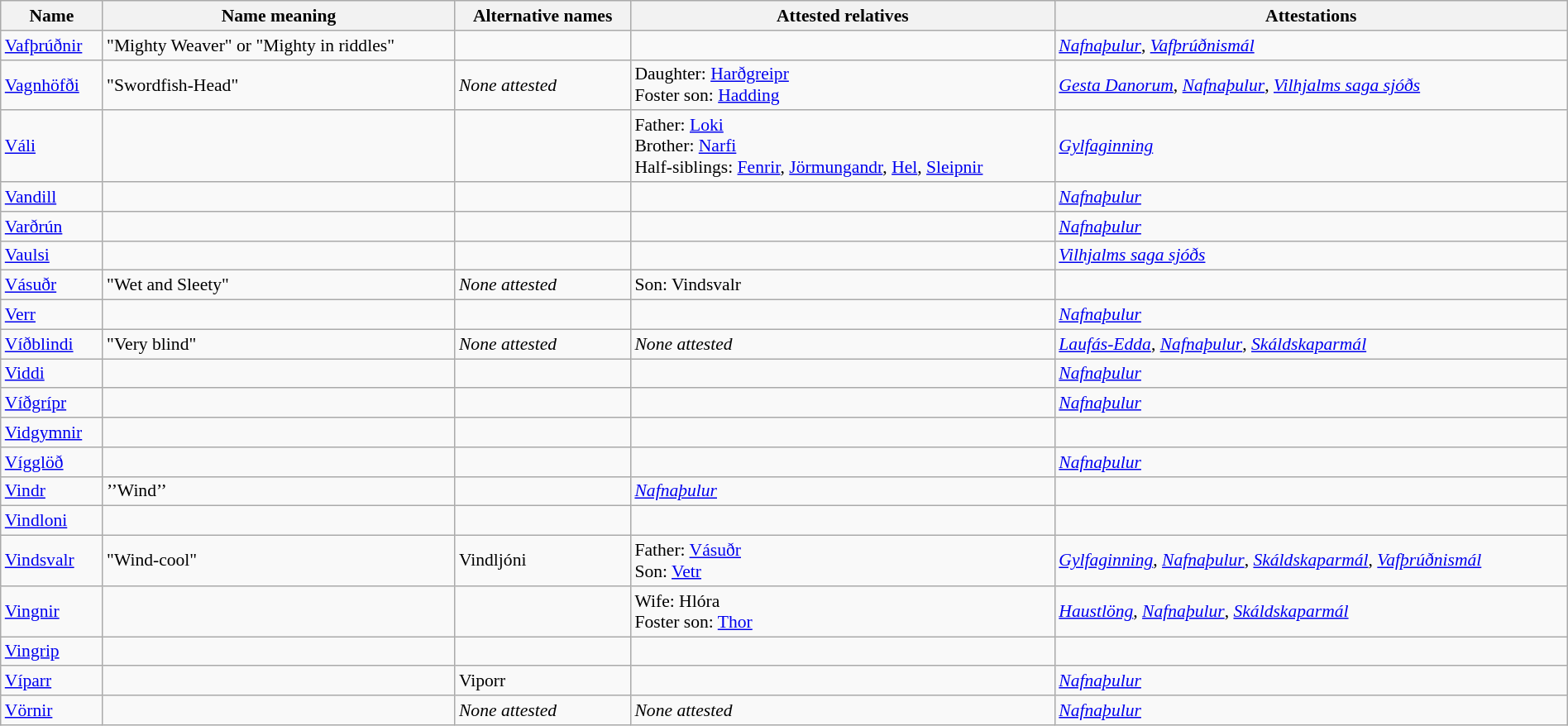<table class="wikitable sortable" style="font-size: 90%; width: 100%">
<tr>
<th>Name</th>
<th>Name meaning</th>
<th>Alternative names</th>
<th>Attested relatives</th>
<th>Attestations</th>
</tr>
<tr>
<td><a href='#'>Vafþrúðnir</a></td>
<td>"Mighty Weaver" or "Mighty in riddles"</td>
<td></td>
<td></td>
<td><em><a href='#'>Nafnaþulur</a></em>, <em><a href='#'>Vafþrúðnismál</a></em></td>
</tr>
<tr>
<td><a href='#'>Vagnhöfði</a></td>
<td>"Swordfish-Head"</td>
<td><em>None attested</em></td>
<td>Daughter: <a href='#'>Harðgreipr</a> <br> Foster son: <a href='#'>Hadding</a></td>
<td><em><a href='#'>Gesta Danorum</a></em>, <em><a href='#'>Nafnaþulur</a></em>, <em><a href='#'>Vilhjalms saga sjóðs</a></em></td>
</tr>
<tr>
<td><a href='#'>Váli</a></td>
<td></td>
<td></td>
<td>Father: <a href='#'>Loki</a> <br> Brother: <a href='#'>Narfi</a> <br> Half-siblings: <a href='#'>Fenrir</a>, <a href='#'>Jörmungandr</a>, <a href='#'>Hel</a>, <a href='#'>Sleipnir</a></td>
<td><em><a href='#'>Gylfaginning</a></em></td>
</tr>
<tr>
<td><a href='#'>Vandill</a></td>
<td></td>
<td></td>
<td></td>
<td><em><a href='#'>Nafnaþulur</a></em></td>
</tr>
<tr>
<td><a href='#'>Varðrún</a></td>
<td></td>
<td></td>
<td></td>
<td><em><a href='#'>Nafnaþulur</a></em></td>
</tr>
<tr>
<td><a href='#'>Vaulsi</a></td>
<td></td>
<td></td>
<td></td>
<td><em><a href='#'>Vilhjalms saga sjóðs</a></em></td>
</tr>
<tr>
<td><a href='#'>Vásuðr</a></td>
<td>"Wet and Sleety"</td>
<td><em>None attested</em></td>
<td>Son: Vindsvalr</td>
<td></td>
</tr>
<tr>
<td><a href='#'>Verr</a></td>
<td></td>
<td></td>
<td></td>
<td><em><a href='#'>Nafnaþulur</a></em></td>
</tr>
<tr>
<td><a href='#'>Víðblindi</a></td>
<td>"Very blind"</td>
<td><em>None attested</em></td>
<td><em>None attested</em></td>
<td><em><a href='#'>Laufás-Edda</a></em>, <em><a href='#'>Nafnaþulur</a></em>, <em><a href='#'>Skáldskaparmál</a></em></td>
</tr>
<tr>
<td><a href='#'>Viddi</a></td>
<td></td>
<td></td>
<td></td>
<td><em><a href='#'>Nafnaþulur</a></em></td>
</tr>
<tr>
<td><a href='#'>Víðgrípr</a></td>
<td></td>
<td></td>
<td></td>
<td><em><a href='#'>Nafnaþulur</a></em></td>
</tr>
<tr>
<td><a href='#'>Vidgymnir</a></td>
<td></td>
<td></td>
<td></td>
<td></td>
</tr>
<tr>
<td><a href='#'>Vígglöð</a></td>
<td></td>
<td></td>
<td></td>
<td><em><a href='#'>Nafnaþulur</a></em></td>
</tr>
<tr>
<td><a href='#'>Vindr</a></td>
<td>’’Wind’’</td>
<td></td>
<td><em><a href='#'>Nafnaþulur</a></em></td>
</tr>
<tr>
<td><a href='#'>Vindloni</a></td>
<td></td>
<td></td>
<td></td>
<td></td>
</tr>
<tr>
<td><a href='#'>Vindsvalr</a></td>
<td>"Wind-cool"</td>
<td>Vindljóni</td>
<td>Father: <a href='#'>Vásuðr</a> <br> Son: <a href='#'>Vetr</a></td>
<td><em><a href='#'>Gylfaginning</a></em>, <em><a href='#'>Nafnaþulur</a></em>, <em><a href='#'>Skáldskaparmál</a></em>, <em><a href='#'>Vafþrúðnismál</a></em></td>
</tr>
<tr>
<td><a href='#'>Vingnir</a></td>
<td></td>
<td></td>
<td>Wife: Hlóra <br> Foster son: <a href='#'>Thor</a></td>
<td><em><a href='#'>Haustlöng</a></em>, <em><a href='#'>Nafnaþulur</a></em>, <em><a href='#'>Skáldskaparmál</a></em></td>
</tr>
<tr>
<td><a href='#'>Vingrip</a></td>
<td></td>
<td></td>
<td></td>
<td></td>
</tr>
<tr>
<td><a href='#'>Víparr</a></td>
<td></td>
<td>Viporr</td>
<td></td>
<td><em><a href='#'>Nafnaþulur</a></em></td>
</tr>
<tr>
<td><a href='#'>Vörnir</a></td>
<td></td>
<td><em>None attested</em></td>
<td><em>None attested</em></td>
<td><em><a href='#'>Nafnaþulur</a></em></td>
</tr>
</table>
